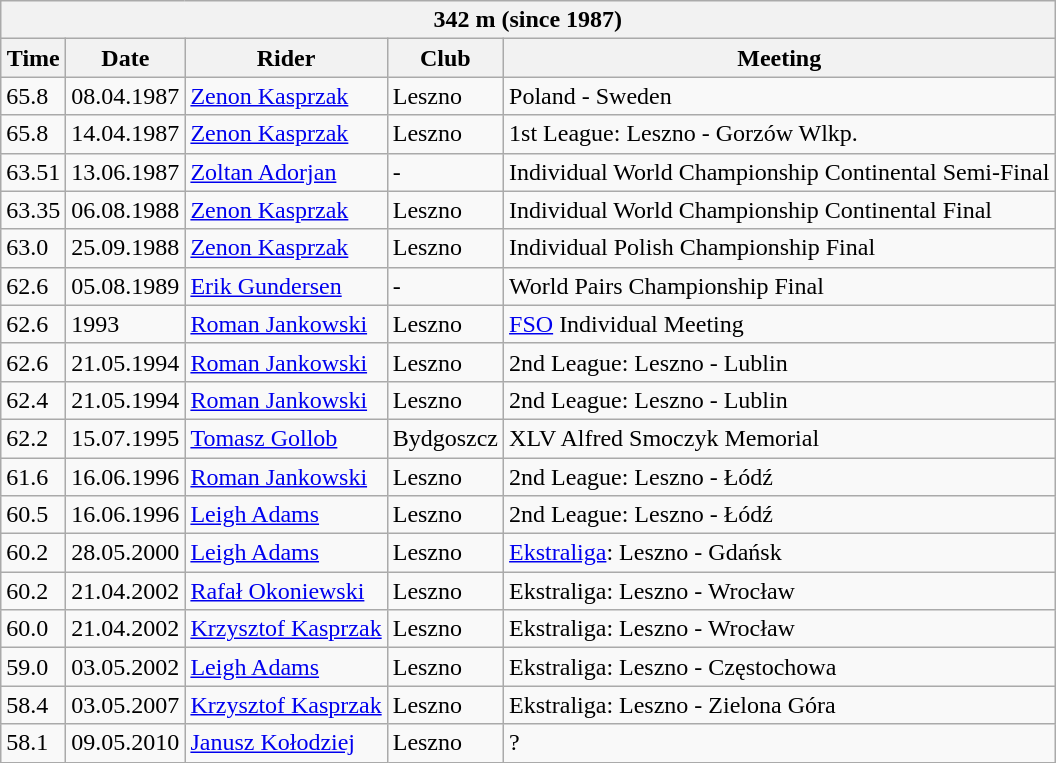<table class=wikitable>
<tr>
<th colspan=5>342 m (since 1987)</th>
</tr>
<tr>
<th>Time</th>
<th>Date</th>
<th>Rider</th>
<th>Club</th>
<th>Meeting</th>
</tr>
<tr>
<td>65.8</td>
<td>08.04.1987</td>
<td> <a href='#'>Zenon Kasprzak</a></td>
<td>Leszno</td>
<td>Poland - Sweden</td>
</tr>
<tr>
<td>65.8</td>
<td>14.04.1987</td>
<td> <a href='#'>Zenon Kasprzak</a></td>
<td>Leszno</td>
<td>1st League: Leszno - Gorzów Wlkp.</td>
</tr>
<tr>
<td>63.51</td>
<td>13.06.1987</td>
<td> <a href='#'>Zoltan Adorjan</a></td>
<td>-</td>
<td>Individual World Championship Continental Semi-Final</td>
</tr>
<tr>
<td>63.35</td>
<td>06.08.1988</td>
<td> <a href='#'>Zenon Kasprzak</a></td>
<td>Leszno</td>
<td>Individual World Championship Continental Final</td>
</tr>
<tr>
<td>63.0</td>
<td>25.09.1988</td>
<td> <a href='#'>Zenon Kasprzak</a></td>
<td>Leszno</td>
<td>Individual Polish Championship Final</td>
</tr>
<tr>
<td>62.6</td>
<td>05.08.1989</td>
<td> <a href='#'>Erik Gundersen</a></td>
<td>-</td>
<td>World Pairs Championship Final</td>
</tr>
<tr>
<td>62.6</td>
<td>1993</td>
<td> <a href='#'>Roman Jankowski</a></td>
<td>Leszno</td>
<td><a href='#'>FSO</a> Individual Meeting</td>
</tr>
<tr>
<td>62.6</td>
<td>21.05.1994</td>
<td> <a href='#'>Roman Jankowski</a></td>
<td>Leszno</td>
<td>2nd League: Leszno - Lublin</td>
</tr>
<tr>
<td>62.4</td>
<td>21.05.1994</td>
<td> <a href='#'>Roman Jankowski</a></td>
<td>Leszno</td>
<td>2nd League: Leszno - Lublin</td>
</tr>
<tr>
<td>62.2</td>
<td>15.07.1995</td>
<td> <a href='#'>Tomasz Gollob</a></td>
<td>Bydgoszcz</td>
<td>XLV Alfred Smoczyk Memorial</td>
</tr>
<tr>
<td>61.6</td>
<td>16.06.1996</td>
<td> <a href='#'>Roman Jankowski</a></td>
<td>Leszno</td>
<td>2nd League: Leszno - Łódź</td>
</tr>
<tr>
<td>60.5</td>
<td>16.06.1996</td>
<td> <a href='#'>Leigh Adams</a></td>
<td>Leszno</td>
<td>2nd League: Leszno - Łódź</td>
</tr>
<tr>
<td>60.2</td>
<td>28.05.2000</td>
<td> <a href='#'>Leigh Adams</a></td>
<td>Leszno</td>
<td><a href='#'>Ekstraliga</a>: Leszno - Gdańsk</td>
</tr>
<tr>
<td>60.2</td>
<td>21.04.2002</td>
<td> <a href='#'>Rafał Okoniewski</a></td>
<td>Leszno</td>
<td>Ekstraliga: Leszno - Wrocław</td>
</tr>
<tr>
<td>60.0</td>
<td>21.04.2002</td>
<td> <a href='#'>Krzysztof Kasprzak</a></td>
<td>Leszno</td>
<td>Ekstraliga: Leszno - Wrocław</td>
</tr>
<tr>
<td>59.0</td>
<td>03.05.2002</td>
<td> <a href='#'>Leigh Adams</a></td>
<td>Leszno</td>
<td>Ekstraliga: Leszno - Częstochowa</td>
</tr>
<tr>
<td>58.4</td>
<td>03.05.2007</td>
<td> <a href='#'>Krzysztof Kasprzak</a></td>
<td>Leszno</td>
<td>Ekstraliga: Leszno - Zielona Góra</td>
</tr>
<tr>
<td>58.1</td>
<td>09.05.2010</td>
<td> <a href='#'>Janusz Kołodziej</a></td>
<td>Leszno</td>
<td>?</td>
</tr>
</table>
